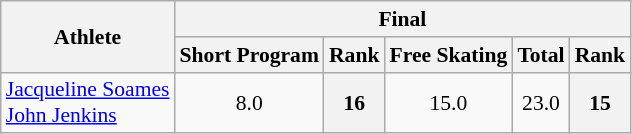<table class="wikitable" style="font-size:90%">
<tr>
<th rowspan="2">Athlete</th>
<th colspan="9">Final</th>
</tr>
<tr>
<th>Short Program</th>
<th>Rank</th>
<th>Free Skating</th>
<th>Total</th>
<th>Rank</th>
</tr>
<tr>
<td><a href='#'>Jacqueline Soames</a><br><a href='#'>John Jenkins</a></td>
<td align="center">8.0</td>
<th align="center">16</th>
<td align="center">15.0</td>
<td align="center">23.0</td>
<th align="center">15</th>
</tr>
</table>
